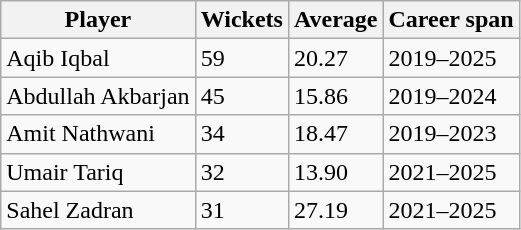<table class="wikitable">
<tr>
<th>Player</th>
<th>Wickets</th>
<th>Average</th>
<th>Career span</th>
</tr>
<tr>
<td>Aqib Iqbal</td>
<td>59</td>
<td>20.27</td>
<td>2019–2025</td>
</tr>
<tr>
<td>Abdullah Akbarjan</td>
<td>45</td>
<td>15.86</td>
<td>2019–2024</td>
</tr>
<tr>
<td>Amit Nathwani</td>
<td>34</td>
<td>18.47</td>
<td>2019–2023</td>
</tr>
<tr>
<td>Umair Tariq</td>
<td>32</td>
<td>13.90</td>
<td>2021–2025</td>
</tr>
<tr>
<td>Sahel Zadran</td>
<td>31</td>
<td>27.19</td>
<td>2021–2025</td>
</tr>
</table>
